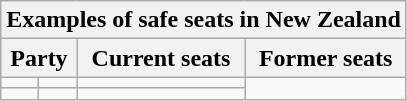<table class="wikitable">
<tr>
<th colspan=4>Examples of safe seats in New Zealand</th>
</tr>
<tr>
<th colspan=2>Party</th>
<th>Current seats</th>
<th>Former seats</th>
</tr>
<tr>
<td></td>
<td></td>
<td></td>
</tr>
<tr>
<td></td>
<td></td>
<td></td>
</tr>
</table>
